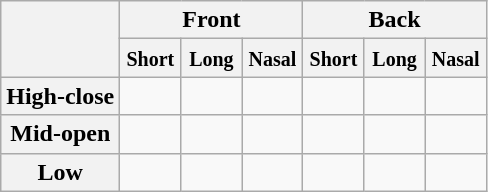<table class="wikitable">
<tr>
<th rowspan="2"></th>
<th colspan="3">Front</th>
<th colspan="3">Back</th>
</tr>
<tr>
<th><small>Short</small></th>
<th><small>Long</small></th>
<th><small>Nasal</small></th>
<th><small>Short</small></th>
<th><small>Long</small></th>
<th><small>Nasal</small></th>
</tr>
<tr>
<th><strong>High-close</strong></th>
<td style="width:25pt; text-align:center;"></td>
<td style="width:25pt; text-align:center;"></td>
<td style="width:25pt; text-align:center;"></td>
<td style="width:25pt; text-align:center;"></td>
<td style="width:25pt; text-align:center;"></td>
<td style="width:25pt; text-align:center;"></td>
</tr>
<tr>
<th><strong>Mid-open</strong></th>
<td style="width:25pt; text-align:center;"></td>
<td style="width:25pt; text-align:center;"></td>
<td style="width:25pt; text-align:center;"></td>
<td></td>
<td></td>
<td></td>
</tr>
<tr>
<th><strong>Low</strong></th>
<td style="width:25pt; text-align:center;"></td>
<td style="width:25pt; text-align:center;"></td>
<td style="width:25pt; text-align:center;"></td>
<td></td>
<td></td>
<td></td>
</tr>
</table>
